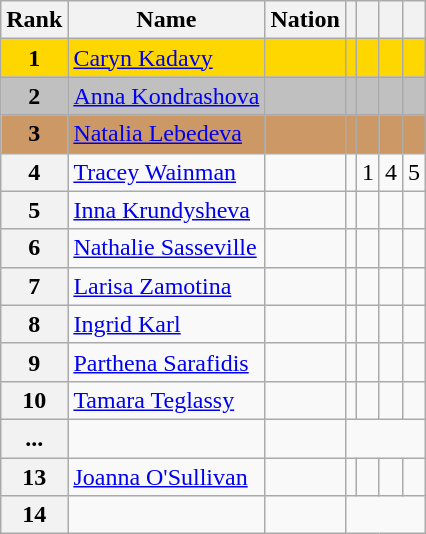<table class="wikitable">
<tr>
<th>Rank</th>
<th>Name</th>
<th>Nation</th>
<th></th>
<th></th>
<th></th>
<th></th>
</tr>
<tr bgcolor="gold">
<td align="center"><strong>1</strong></td>
<td><a href='#'>Caryn Kadavy</a></td>
<td></td>
<td></td>
<td></td>
<td></td>
<td></td>
</tr>
<tr bgcolor="silver">
<td align="center"><strong>2</strong></td>
<td><a href='#'>Anna Kondrashova</a></td>
<td></td>
<td></td>
<td></td>
<td></td>
<td></td>
</tr>
<tr bgcolor="cc9966">
<td align="center"><strong>3</strong></td>
<td><a href='#'>Natalia Lebedeva</a></td>
<td></td>
<td></td>
<td></td>
<td></td>
<td></td>
</tr>
<tr>
<th>4</th>
<td><a href='#'>Tracey Wainman</a></td>
<td></td>
<td></td>
<td>1</td>
<td>4</td>
<td>5</td>
</tr>
<tr>
<th>5</th>
<td><a href='#'>Inna Krundysheva</a></td>
<td></td>
<td></td>
<td></td>
<td></td>
<td></td>
</tr>
<tr>
<th>6</th>
<td><a href='#'>Nathalie Sasseville</a></td>
<td></td>
<td></td>
<td></td>
<td></td>
<td></td>
</tr>
<tr>
<th>7</th>
<td><a href='#'>Larisa Zamotina</a></td>
<td></td>
<td></td>
<td></td>
<td></td>
<td></td>
</tr>
<tr>
<th>8</th>
<td><a href='#'>Ingrid Karl</a></td>
<td></td>
<td></td>
<td></td>
<td></td>
<td></td>
</tr>
<tr>
<th>9</th>
<td><a href='#'>Parthena Sarafidis</a></td>
<td></td>
<td></td>
<td></td>
<td></td>
<td></td>
</tr>
<tr>
<th>10</th>
<td><a href='#'>Tamara Teglassy</a></td>
<td></td>
<td></td>
<td></td>
<td></td>
<td></td>
</tr>
<tr>
<th>...</th>
<td></td>
<td></td>
</tr>
<tr>
<th>13</th>
<td><a href='#'>Joanna O'Sullivan</a></td>
<td></td>
<td></td>
<td></td>
<td></td>
<td></td>
</tr>
<tr>
<th>14</th>
<td></td>
<td></td>
</tr>
</table>
